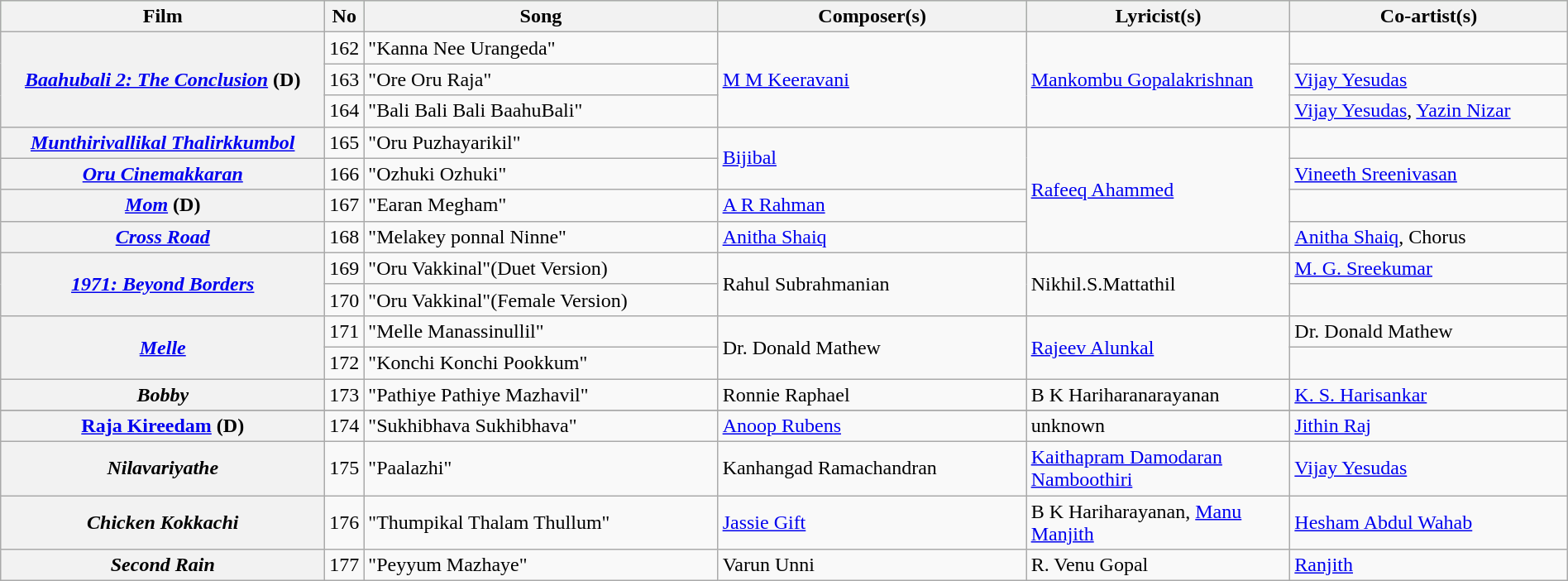<table class="wikitable plainrowheaders" width="100%" textcolor:#000;">
<tr style="background:#cfc; text-align:center;">
<th scope="col" width=21%>Film</th>
<th>No</th>
<th scope="col" width=23%>Song</th>
<th scope="col" width=20%>Composer(s)</th>
<th scope="col" width=17%>Lyricist(s)</th>
<th scope="col" width=18%>Co-artist(s)</th>
</tr>
<tr>
<th scope="row" rowspan="3"><em><a href='#'>Baahubali 2: The Conclusion</a></em> (D)</th>
<td>162</td>
<td>"Kanna Nee Urangeda"</td>
<td rowspan="3"><a href='#'>M M Keeravani</a></td>
<td rowspan="3"><a href='#'>Mankombu Gopalakrishnan</a></td>
<td></td>
</tr>
<tr>
<td>163</td>
<td>"Ore Oru Raja"</td>
<td><a href='#'>Vijay Yesudas</a></td>
</tr>
<tr>
<td>164</td>
<td>"Bali Bali Bali BaahuBali"</td>
<td><a href='#'>Vijay Yesudas</a>, <a href='#'>Yazin Nizar</a></td>
</tr>
<tr>
<th scope="row"><em><a href='#'>Munthirivallikal Thalirkkumbol</a></em></th>
<td>165</td>
<td>"Oru Puzhayarikil"</td>
<td rowspan="2"><a href='#'>Bijibal</a></td>
<td rowspan="4"><a href='#'>Rafeeq Ahammed</a></td>
<td></td>
</tr>
<tr>
<th scope="row"><em><a href='#'>Oru Cinemakkaran</a></em></th>
<td>166</td>
<td>"Ozhuki Ozhuki"</td>
<td><a href='#'>Vineeth Sreenivasan</a></td>
</tr>
<tr>
<th scope="row"><em><a href='#'>Mom</a></em> (D)</th>
<td>167</td>
<td>"Earan Megham"</td>
<td><a href='#'>A R Rahman</a></td>
<td></td>
</tr>
<tr>
<th scope="row"><em><a href='#'>Cross Road</a></em></th>
<td>168</td>
<td>"Melakey ponnal Ninne"</td>
<td><a href='#'>Anitha Shaiq</a></td>
<td><a href='#'>Anitha Shaiq</a>, Chorus</td>
</tr>
<tr>
<th scope="row" rowspan="2"><em><a href='#'>1971: Beyond Borders</a></em></th>
<td>169</td>
<td>"Oru Vakkinal"(Duet Version)</td>
<td rowspan="2">Rahul Subrahmanian</td>
<td rowspan="2">Nikhil.S.Mattathil</td>
<td><a href='#'>M. G. Sreekumar</a></td>
</tr>
<tr>
<td>170</td>
<td>"Oru Vakkinal"(Female Version)</td>
<td></td>
</tr>
<tr>
<th scope="row" rowspan="2"><em><a href='#'>Melle</a></em></th>
<td>171</td>
<td>"Melle Manassinullil"</td>
<td rowspan="2">Dr. Donald Mathew</td>
<td rowspan="2"><a href='#'>Rajeev Alunkal</a></td>
<td>Dr. Donald Mathew</td>
</tr>
<tr>
<td>172</td>
<td>"Konchi Konchi Pookkum"</td>
<td></td>
</tr>
<tr>
<th scope="row"><em>Bobby</em></th>
<td>173</td>
<td>"Pathiye Pathiye Mazhavil"</td>
<td>Ronnie Raphael</td>
<td>B K Hariharanarayanan</td>
<td><a href='#'>K. S. Harisankar</a></td>
</tr>
<tr>
</tr>
<tr>
<th scope="row"><em><a href='#'></em>Raja Kireedam<em></a></em> (D)</th>
<td>174</td>
<td>"Sukhibhava Sukhibhava"</td>
<td><a href='#'>Anoop Rubens</a></td>
<td>unknown</td>
<td><a href='#'>Jithin Raj</a></td>
</tr>
<tr>
<th scope="row"><em>Nilavariyathe</em></th>
<td>175</td>
<td>"Paalazhi"</td>
<td>Kanhangad Ramachandran</td>
<td><a href='#'>Kaithapram Damodaran Namboothiri</a></td>
<td><a href='#'>Vijay Yesudas</a></td>
</tr>
<tr>
<th scope="row"><em>Chicken Kokkachi</em></th>
<td>176</td>
<td>"Thumpikal Thalam Thullum"</td>
<td><a href='#'>Jassie Gift</a></td>
<td>B K Hariharayanan, <a href='#'>Manu Manjith</a></td>
<td><a href='#'>Hesham Abdul Wahab</a></td>
</tr>
<tr>
<th scope="row"><em>Second Rain</em></th>
<td>177</td>
<td>"Peyyum Mazhaye"</td>
<td>Varun Unni</td>
<td>R. Venu Gopal</td>
<td><a href='#'>Ranjith</a></td>
</tr>
</table>
